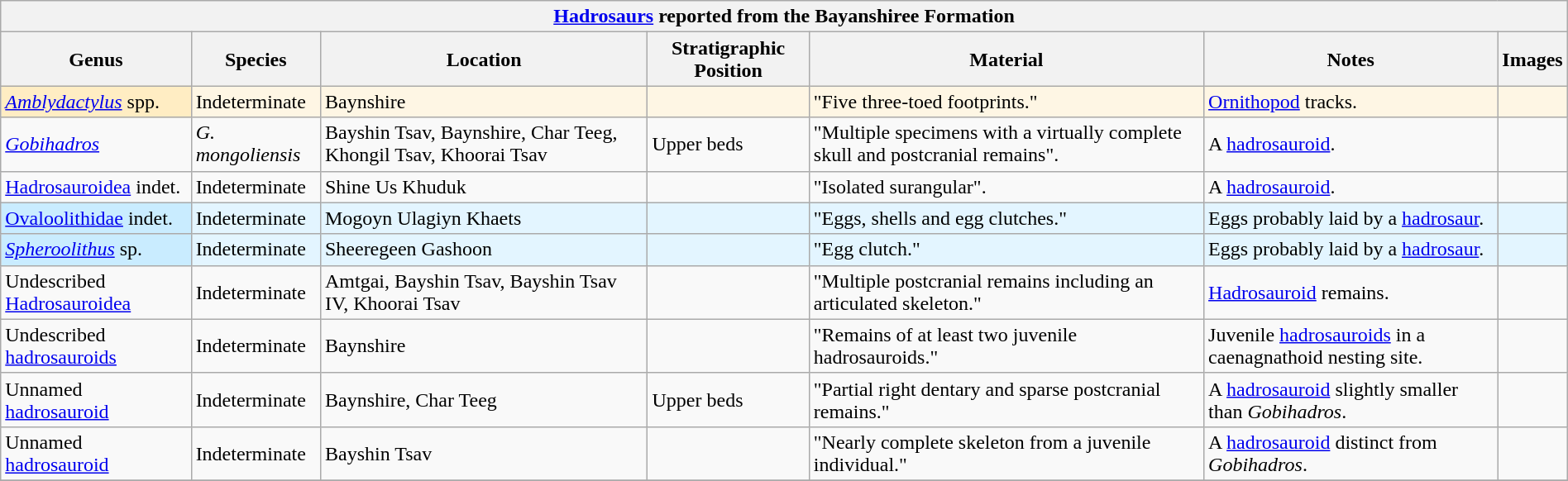<table class="wikitable" align="center" width="100%">
<tr>
<th colspan="7" align="center"><strong><a href='#'>Hadrosaurs</a> reported from the Bayanshiree Formation</strong></th>
</tr>
<tr>
<th>Genus</th>
<th>Species</th>
<th>Location</th>
<th>Stratigraphic Position</th>
<th>Material</th>
<th>Notes</th>
<th>Images</th>
</tr>
<tr>
<td style="background:#ffedc3;"><em><a href='#'>Amblydactylus</a></em> spp.</td>
<td style="background:#fef6e4;">Indeterminate</td>
<td style="background:#fef6e4;">Baynshire</td>
<td style="background:#fef6e4;"></td>
<td style="background:#fef6e4;">"Five three-toed footprints."</td>
<td style="background:#fef6e4;"><a href='#'>Ornithopod</a> tracks.</td>
<td style="background:#fef6e4;"></td>
</tr>
<tr>
<td><em><a href='#'>Gobihadros</a></em></td>
<td><em>G. mongoliensis</em></td>
<td>Bayshin Tsav, Baynshire, Char Teeg, Khongil Tsav, Khoorai Tsav</td>
<td>Upper beds</td>
<td>"Multiple specimens with a virtually complete skull and postcranial remains".</td>
<td>A <a href='#'>hadrosauroid</a>.</td>
<td></td>
</tr>
<tr>
<td><a href='#'>Hadrosauroidea</a> indet.</td>
<td>Indeterminate</td>
<td>Shine Us Khuduk</td>
<td></td>
<td>"Isolated surangular".</td>
<td>A <a href='#'>hadrosauroid</a>.</td>
<td></td>
</tr>
<tr>
<td style="background:#c9ecff;"><a href='#'>Ovaloolithidae</a> indet.</td>
<td style="background:#e3f5ff;">Indeterminate</td>
<td style="background:#e3f5ff;">Mogoyn Ulagiyn Khaets</td>
<td style="background:#e3f5ff;"></td>
<td style="background:#e3f5ff;">"Eggs, shells and egg clutches."</td>
<td style="background:#e3f5ff;">Eggs probably laid by a <a href='#'>hadrosaur</a>.</td>
<td style="background:#e3f5ff;"></td>
</tr>
<tr>
<td style="background:#c9ecff;"><em><a href='#'>Spheroolithus</a></em> sp.</td>
<td style="background:#e3f5ff;">Indeterminate</td>
<td style="background:#e3f5ff;">Sheeregeen Gashoon</td>
<td style="background:#e3f5ff;"></td>
<td style="background:#e3f5ff;">"Egg clutch."</td>
<td style="background:#e3f5ff;">Eggs probably laid by a <a href='#'>hadrosaur</a>.</td>
<td style="background:#e3f5ff;"></td>
</tr>
<tr>
<td>Undescribed <a href='#'>Hadrosauroidea</a></td>
<td>Indeterminate</td>
<td>Amtgai, Bayshin Tsav, Bayshin Tsav IV, Khoorai Tsav</td>
<td></td>
<td>"Multiple postcranial remains including an articulated skeleton."</td>
<td><a href='#'>Hadrosauroid</a> remains.</td>
<td></td>
</tr>
<tr>
<td>Undescribed <a href='#'>hadrosauroids</a></td>
<td>Indeterminate</td>
<td>Baynshire</td>
<td></td>
<td>"Remains of at least two juvenile hadrosauroids."</td>
<td>Juvenile <a href='#'>hadrosauroids</a> in a caenagnathoid nesting site.</td>
<td></td>
</tr>
<tr>
<td>Unnamed <a href='#'>hadrosauroid</a></td>
<td>Indeterminate</td>
<td>Baynshire, Char Teeg</td>
<td>Upper beds</td>
<td>"Partial right dentary and sparse postcranial remains."</td>
<td>A <a href='#'>hadrosauroid</a> slightly smaller than <em>Gobihadros</em>.</td>
<td></td>
</tr>
<tr>
<td>Unnamed <a href='#'>hadrosauroid</a></td>
<td>Indeterminate</td>
<td>Bayshin Tsav</td>
<td></td>
<td>"Nearly complete skeleton from a juvenile individual."</td>
<td>A <a href='#'>hadrosauroid</a> distinct from <em>Gobihadros</em>.</td>
<td></td>
</tr>
<tr>
</tr>
</table>
